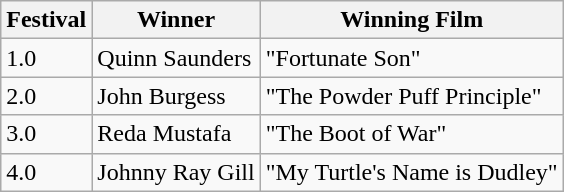<table class="wikitable">
<tr>
<th>Festival</th>
<th>Winner</th>
<th>Winning Film</th>
</tr>
<tr>
<td>1.0</td>
<td>Quinn Saunders</td>
<td>"Fortunate Son"</td>
</tr>
<tr>
<td>2.0</td>
<td>John Burgess</td>
<td>"The Powder Puff Principle"</td>
</tr>
<tr>
<td>3.0</td>
<td>Reda Mustafa</td>
<td>"The Boot of War"</td>
</tr>
<tr>
<td>4.0</td>
<td>Johnny Ray Gill</td>
<td>"My Turtle's Name is Dudley"</td>
</tr>
</table>
